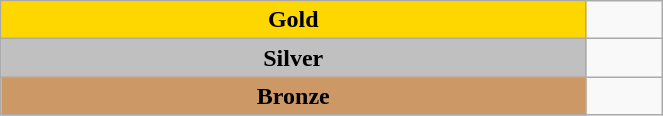<table class="wikitable" style=" text-align:center;" width="35%">
<tr>
<td bgcolor="gold"><strong>Gold</strong></td>
<td></td>
</tr>
<tr>
<td bgcolor="silver"><strong>Silver</strong></td>
<td></td>
</tr>
<tr>
<td bgcolor="CC9966"><strong>Bronze</strong></td>
<td></td>
</tr>
</table>
